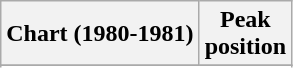<table class="wikitable sortable plainrowheaders">
<tr>
<th>Chart (1980-1981)</th>
<th>Peak<br>position</th>
</tr>
<tr>
</tr>
<tr>
</tr>
<tr>
</tr>
</table>
